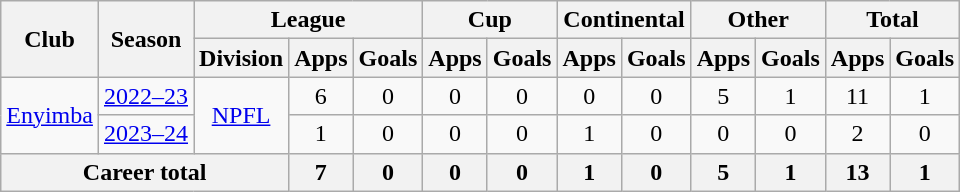<table class=wikitable style=text-align:center>
<tr>
<th rowspan="2">Club</th>
<th rowspan="2">Season</th>
<th colspan="3">League</th>
<th colspan="2">Cup</th>
<th colspan="2">Continental</th>
<th colspan="2">Other</th>
<th colspan="2">Total</th>
</tr>
<tr>
<th>Division</th>
<th>Apps</th>
<th>Goals</th>
<th>Apps</th>
<th>Goals</th>
<th>Apps</th>
<th>Goals</th>
<th>Apps</th>
<th>Goals</th>
<th>Apps</th>
<th>Goals</th>
</tr>
<tr>
<td rowspan="2"><a href='#'>Enyimba</a></td>
<td><a href='#'>2022–23</a></td>
<td rowspan="2"><a href='#'>NPFL</a></td>
<td>6</td>
<td>0</td>
<td>0</td>
<td>0</td>
<td>0</td>
<td>0</td>
<td>5</td>
<td>1</td>
<td>11</td>
<td>1</td>
</tr>
<tr>
<td><a href='#'>2023–24</a></td>
<td>1</td>
<td>0</td>
<td>0</td>
<td>0</td>
<td>1</td>
<td>0</td>
<td>0</td>
<td>0</td>
<td>2</td>
<td>0</td>
</tr>
<tr>
<th colspan="3"><strong>Career total</strong></th>
<th>7</th>
<th>0</th>
<th>0</th>
<th>0</th>
<th>1</th>
<th>0</th>
<th>5</th>
<th>1</th>
<th>13</th>
<th>1</th>
</tr>
</table>
